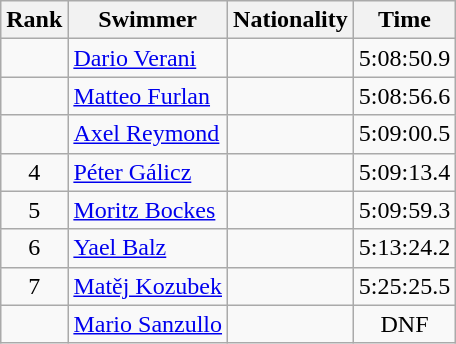<table class="wikitable sortable" style="text-align:center">
<tr>
<th>Rank</th>
<th>Swimmer</th>
<th>Nationality</th>
<th>Time</th>
</tr>
<tr>
<td></td>
<td align=left><a href='#'>Dario Verani</a></td>
<td align=left></td>
<td>5:08:50.9</td>
</tr>
<tr>
<td></td>
<td align=left><a href='#'>Matteo Furlan</a></td>
<td align=left></td>
<td>5:08:56.6</td>
</tr>
<tr>
<td></td>
<td align=left><a href='#'>Axel Reymond</a></td>
<td align=left></td>
<td>5:09:00.5</td>
</tr>
<tr>
<td>4</td>
<td align=left><a href='#'>Péter Gálicz</a></td>
<td align=left></td>
<td>5:09:13.4</td>
</tr>
<tr>
<td>5</td>
<td align=left><a href='#'>Moritz Bockes</a></td>
<td align=left></td>
<td>5:09:59.3</td>
</tr>
<tr>
<td>6</td>
<td align=left><a href='#'>Yael Balz</a></td>
<td align=left></td>
<td>5:13:24.2</td>
</tr>
<tr>
<td>7</td>
<td align=left><a href='#'>Matěj Kozubek</a></td>
<td align=left></td>
<td>5:25:25.5</td>
</tr>
<tr>
<td></td>
<td align=left><a href='#'>Mario Sanzullo</a></td>
<td align=left></td>
<td>DNF</td>
</tr>
</table>
